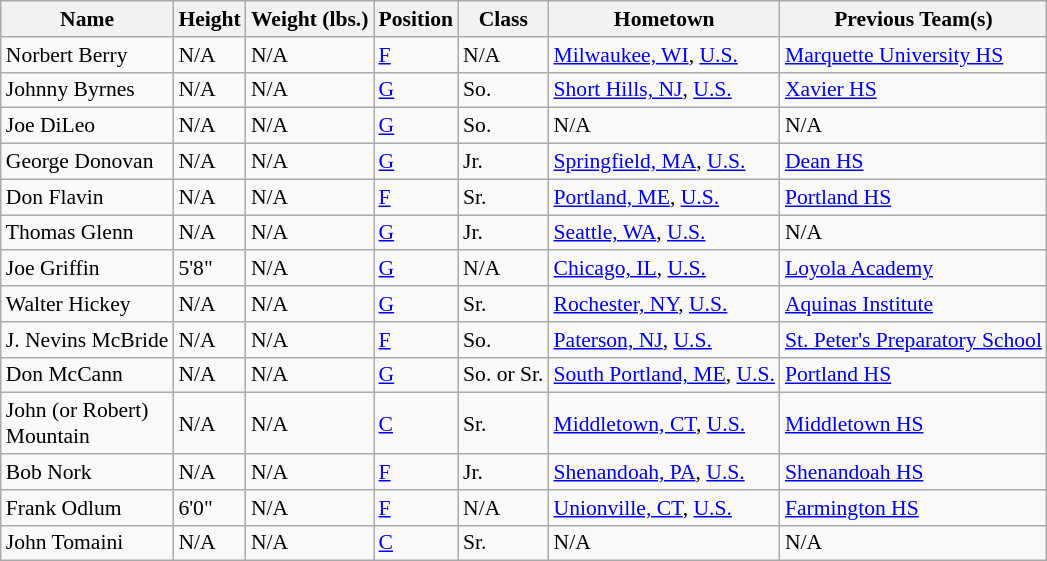<table class="wikitable" style="font-size: 90%">
<tr>
<th>Name</th>
<th>Height</th>
<th>Weight (lbs.)</th>
<th>Position</th>
<th>Class</th>
<th>Hometown</th>
<th>Previous Team(s)</th>
</tr>
<tr>
<td>Norbert Berry</td>
<td>N/A</td>
<td>N/A</td>
<td><a href='#'>F</a></td>
<td>N/A</td>
<td><a href='#'>Milwaukee, WI</a>, <a href='#'>U.S.</a></td>
<td><a href='#'>Marquette University HS</a></td>
</tr>
<tr>
<td>Johnny Byrnes</td>
<td>N/A</td>
<td>N/A</td>
<td><a href='#'>G</a></td>
<td>So.</td>
<td><a href='#'>Short Hills, NJ</a>, <a href='#'>U.S.</a></td>
<td><a href='#'>Xavier HS</a></td>
</tr>
<tr>
<td>Joe DiLeo</td>
<td>N/A</td>
<td>N/A</td>
<td><a href='#'>G</a></td>
<td>So.</td>
<td>N/A</td>
<td>N/A</td>
</tr>
<tr>
<td>George Donovan</td>
<td>N/A</td>
<td>N/A</td>
<td><a href='#'>G</a></td>
<td>Jr.</td>
<td><a href='#'>Springfield, MA</a>, <a href='#'>U.S.</a></td>
<td><a href='#'>Dean HS</a></td>
</tr>
<tr>
<td>Don Flavin</td>
<td>N/A</td>
<td>N/A</td>
<td><a href='#'>F</a></td>
<td>Sr.</td>
<td><a href='#'>Portland, ME</a>, <a href='#'>U.S.</a></td>
<td><a href='#'>Portland HS</a></td>
</tr>
<tr>
<td>Thomas Glenn</td>
<td>N/A</td>
<td>N/A</td>
<td><a href='#'>G</a></td>
<td>Jr.</td>
<td><a href='#'>Seattle, WA</a>, <a href='#'>U.S.</a></td>
<td>N/A</td>
</tr>
<tr>
<td>Joe Griffin</td>
<td>5'8"</td>
<td>N/A</td>
<td><a href='#'>G</a></td>
<td>N/A</td>
<td><a href='#'>Chicago, IL</a>, <a href='#'>U.S.</a></td>
<td><a href='#'>Loyola Academy</a></td>
</tr>
<tr>
<td>Walter Hickey</td>
<td>N/A</td>
<td>N/A</td>
<td><a href='#'>G</a></td>
<td>Sr.</td>
<td><a href='#'>Rochester, NY</a>, <a href='#'>U.S.</a></td>
<td><a href='#'>Aquinas Institute</a></td>
</tr>
<tr>
<td>J. Nevins McBride</td>
<td>N/A</td>
<td>N/A</td>
<td><a href='#'>F</a></td>
<td>So.</td>
<td><a href='#'>Paterson, NJ</a>, <a href='#'>U.S.</a></td>
<td><a href='#'>St. Peter's Preparatory School</a></td>
</tr>
<tr>
<td>Don McCann</td>
<td>N/A</td>
<td>N/A</td>
<td><a href='#'>G</a></td>
<td>So. or Sr.</td>
<td><a href='#'>South Portland, ME</a>, <a href='#'>U.S.</a></td>
<td><a href='#'>Portland HS</a></td>
</tr>
<tr>
<td>John (or Robert)<br>Mountain</td>
<td>N/A</td>
<td>N/A</td>
<td><a href='#'>C</a></td>
<td>Sr.</td>
<td><a href='#'>Middletown, CT</a>, <a href='#'>U.S.</a></td>
<td><a href='#'>Middletown HS</a></td>
</tr>
<tr>
<td>Bob Nork</td>
<td>N/A</td>
<td>N/A</td>
<td><a href='#'>F</a></td>
<td>Jr.</td>
<td><a href='#'>Shenandoah, PA</a>, <a href='#'>U.S.</a></td>
<td><a href='#'>Shenandoah HS</a></td>
</tr>
<tr>
<td>Frank Odlum</td>
<td>6'0"</td>
<td>N/A</td>
<td><a href='#'>F</a></td>
<td>N/A</td>
<td><a href='#'>Unionville, CT</a>, <a href='#'>U.S.</a></td>
<td><a href='#'>Farmington HS</a></td>
</tr>
<tr>
<td>John Tomaini</td>
<td>N/A</td>
<td>N/A</td>
<td><a href='#'>C</a></td>
<td>Sr.</td>
<td>N/A</td>
<td>N/A</td>
</tr>
</table>
